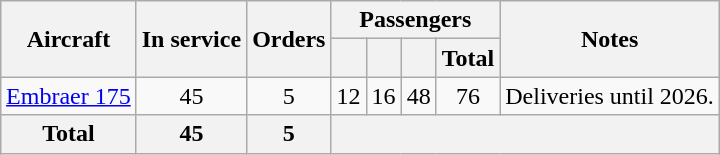<table class="wikitable" style="border-collapse:collapse;text-align:center;margin:auto;">
<tr>
<th rowspan="2">Aircraft</th>
<th rowspan="2">In service</th>
<th rowspan="2">Orders</th>
<th colspan="4">Passengers</th>
<th rowspan="2">Notes</th>
</tr>
<tr>
<th></th>
<th></th>
<th></th>
<th>Total</th>
</tr>
<tr>
<td><a href='#'>Embraer 175</a></td>
<td>45</td>
<td>5</td>
<td>12</td>
<td>16</td>
<td>48</td>
<td>76</td>
<td>Deliveries until 2026.</td>
</tr>
<tr>
<th>Total</th>
<th>45</th>
<th>5</th>
<th colspan="5"></th>
</tr>
</table>
